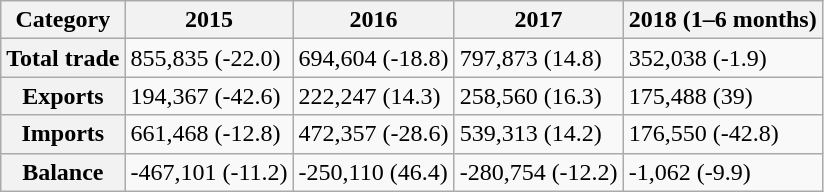<table class="wikitable">
<tr>
<th>Category</th>
<th>2015</th>
<th>2016</th>
<th>2017</th>
<th>2018 (1–6 months)</th>
</tr>
<tr>
<th>Total trade</th>
<td>855,835 (-22.0)</td>
<td>694,604 (-18.8)</td>
<td>797,873 (14.8)</td>
<td>352,038 (-1.9)</td>
</tr>
<tr>
<th>Exports</th>
<td>194,367 (-42.6)</td>
<td>222,247 (14.3)</td>
<td>258,560 (16.3)</td>
<td>175,488 (39)</td>
</tr>
<tr>
<th>Imports</th>
<td>661,468 (-12.8)</td>
<td>472,357 (-28.6)</td>
<td>539,313 (14.2)</td>
<td>176,550 (-42.8)</td>
</tr>
<tr>
<th>Balance</th>
<td>-467,101 (-11.2)</td>
<td>-250,110 (46.4)</td>
<td>-280,754 (-12.2)</td>
<td>-1,062 (-9.9)</td>
</tr>
</table>
